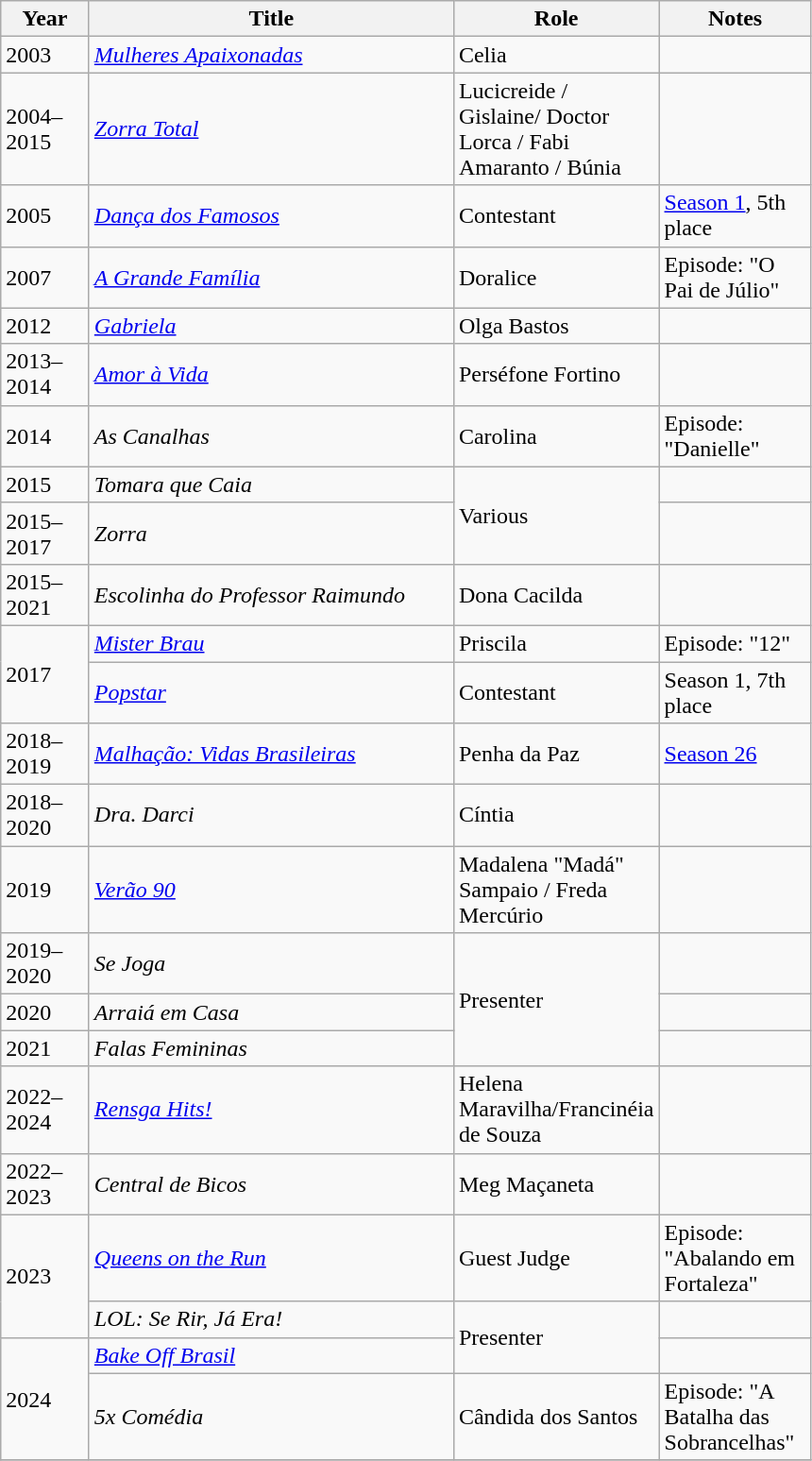<table class="wikitable sortable">
<tr>
<th width=055>Year</th>
<th width=250>Title</th>
<th width=100>Role</th>
<th width=100>Notes</th>
</tr>
<tr>
<td>2003</td>
<td><em><a href='#'>Mulheres Apaixonadas</a></em></td>
<td>Celia</td>
<td></td>
</tr>
<tr>
<td>2004–2015</td>
<td><em><a href='#'>Zorra Total</a></em></td>
<td>Lucicreide / Gislaine/ Doctor Lorca / Fabi Amaranto / Búnia</td>
<td></td>
</tr>
<tr>
<td>2005</td>
<td><em><a href='#'>Dança dos Famosos</a></em></td>
<td>Contestant</td>
<td><a href='#'>Season 1</a>, 5th place</td>
</tr>
<tr>
<td>2007</td>
<td><em><a href='#'>A Grande Família</a></em></td>
<td>Doralice</td>
<td>Episode: "O Pai de Júlio"</td>
</tr>
<tr>
<td>2012</td>
<td><em><a href='#'>Gabriela</a></em></td>
<td>Olga Bastos</td>
<td></td>
</tr>
<tr>
<td>2013–2014</td>
<td><em><a href='#'>Amor à Vida</a></em></td>
<td>Perséfone Fortino</td>
<td></td>
</tr>
<tr>
<td>2014</td>
<td><em>As Canalhas</em></td>
<td>Carolina</td>
<td>Episode: "Danielle"</td>
</tr>
<tr>
<td>2015</td>
<td><em>Tomara que Caia</em></td>
<td rowspan="2">Various</td>
<td></td>
</tr>
<tr>
<td>2015–2017</td>
<td><em>Zorra</em></td>
<td></td>
</tr>
<tr>
<td>2015–2021</td>
<td><em>Escolinha do Professor Raimundo</em></td>
<td>Dona Cacilda</td>
<td></td>
</tr>
<tr>
<td rowspan="2">2017</td>
<td><em><a href='#'>Mister Brau</a></em></td>
<td>Priscila</td>
<td>Episode: "12"</td>
</tr>
<tr>
<td><em><a href='#'>Popstar</a></em></td>
<td>Contestant</td>
<td>Season 1, 7th place</td>
</tr>
<tr>
<td>2018–2019</td>
<td><em><a href='#'>Malhação: Vidas Brasileiras</a></em></td>
<td>Penha da Paz</td>
<td><a href='#'>Season 26</a></td>
</tr>
<tr>
<td>2018–2020</td>
<td><em>Dra. Darci</em></td>
<td>Cíntia</td>
<td></td>
</tr>
<tr>
<td>2019</td>
<td><em><a href='#'>Verão 90</a></em></td>
<td>Madalena "Madá" Sampaio / Freda Mercúrio</td>
<td></td>
</tr>
<tr>
<td>2019–2020</td>
<td><em>Se Joga</em></td>
<td rowspan="3">Presenter</td>
<td></td>
</tr>
<tr>
<td>2020</td>
<td><em>Arraiá em Casa</em></td>
<td></td>
</tr>
<tr>
<td>2021</td>
<td><em>Falas Femininas</em></td>
<td></td>
</tr>
<tr>
<td>2022–2024</td>
<td><em><a href='#'>Rensga Hits!</a></em></td>
<td>Helena Maravilha/Francinéia de Souza</td>
<td></td>
</tr>
<tr>
<td>2022–2023</td>
<td><em>Central de Bicos</em></td>
<td>Meg Maçaneta</td>
<td></td>
</tr>
<tr>
<td rowspan="2">2023</td>
<td><em><a href='#'>Queens on the Run</a></em></td>
<td>Guest Judge</td>
<td>Episode: "Abalando em Fortaleza"</td>
</tr>
<tr>
<td><em>LOL: Se Rir, Já Era!</em></td>
<td rowspan="2">Presenter</td>
<td></td>
</tr>
<tr>
<td rowspan="2">2024</td>
<td><em><a href='#'>Bake Off Brasil</a></em></td>
<td></td>
</tr>
<tr>
<td><em>5x Comédia</em></td>
<td>Cândida dos Santos</td>
<td>Episode: "A Batalha das Sobrancelhas"</td>
</tr>
<tr>
</tr>
</table>
